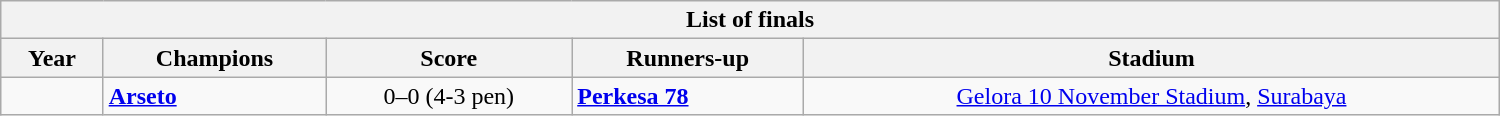<table class="wikitable" style="width:1000px";>
<tr>
<th colspan="7">List of finals</th>
</tr>
<tr>
<th>Year</th>
<th>Champions</th>
<th>Score</th>
<th>Runners-up</th>
<th>Stadium</th>
</tr>
<tr>
<td align="center"></td>
<td><strong><a href='#'>Arseto</a></strong></td>
<td align="center">0–0 (4-3 pen)</td>
<td><strong><a href='#'>Perkesa 78</a></strong></td>
<td align="center"><a href='#'>Gelora 10 November Stadium</a>, <a href='#'>Surabaya</a></td>
</tr>
</table>
